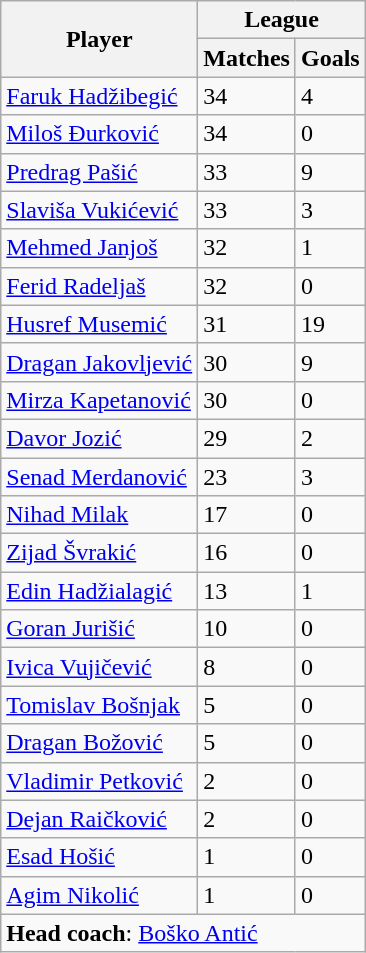<table class="wikitable sortable">
<tr>
<th rowspan=2>Player</th>
<th colspan=2>League</th>
</tr>
<tr>
<th>Matches</th>
<th>Goals</th>
</tr>
<tr>
<td> <a href='#'>Faruk Hadžibegić</a></td>
<td>34</td>
<td>4</td>
</tr>
<tr>
<td> <a href='#'>Miloš Đurković</a></td>
<td>34</td>
<td>0</td>
</tr>
<tr>
<td> <a href='#'>Predrag Pašić</a></td>
<td>33</td>
<td>9</td>
</tr>
<tr>
<td> <a href='#'>Slaviša Vukićević</a></td>
<td>33</td>
<td>3</td>
</tr>
<tr>
<td> <a href='#'>Mehmed Janjoš</a></td>
<td>32</td>
<td>1</td>
</tr>
<tr>
<td> <a href='#'>Ferid Radeljaš</a></td>
<td>32</td>
<td>0</td>
</tr>
<tr>
<td> <a href='#'>Husref Musemić</a></td>
<td>31</td>
<td>19</td>
</tr>
<tr>
<td> <a href='#'>Dragan Jakovljević</a></td>
<td>30</td>
<td>9</td>
</tr>
<tr>
<td> <a href='#'>Mirza Kapetanović</a></td>
<td>30</td>
<td>0</td>
</tr>
<tr>
<td> <a href='#'>Davor Jozić</a></td>
<td>29</td>
<td>2</td>
</tr>
<tr>
<td> <a href='#'>Senad Merdanović</a></td>
<td>23</td>
<td>3</td>
</tr>
<tr>
<td> <a href='#'>Nihad Milak</a></td>
<td>17</td>
<td>0</td>
</tr>
<tr>
<td> <a href='#'>Zijad Švrakić</a></td>
<td>16</td>
<td>0</td>
</tr>
<tr>
<td> <a href='#'>Edin Hadžialagić</a></td>
<td>13</td>
<td>1</td>
</tr>
<tr>
<td> <a href='#'>Goran Jurišić</a></td>
<td>10</td>
<td>0</td>
</tr>
<tr>
<td> <a href='#'>Ivica Vujičević</a></td>
<td>8</td>
<td>0</td>
</tr>
<tr>
<td> <a href='#'>Tomislav Bošnjak</a></td>
<td>5</td>
<td>0</td>
</tr>
<tr>
<td> <a href='#'>Dragan Božović</a></td>
<td>5</td>
<td>0</td>
</tr>
<tr>
<td> <a href='#'>Vladimir Petković</a></td>
<td>2</td>
<td>0</td>
</tr>
<tr>
<td> <a href='#'>Dejan Raičković</a></td>
<td>2</td>
<td>0</td>
</tr>
<tr>
<td> <a href='#'>Esad Hošić</a></td>
<td>1</td>
<td>0</td>
</tr>
<tr>
<td> <a href='#'>Agim Nikolić</a></td>
<td>1</td>
<td>0</td>
</tr>
<tr class="sortbottom">
<td colspan=3><strong>Head coach</strong>: <a href='#'>Boško Antić</a></td>
</tr>
</table>
